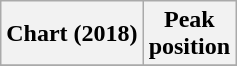<table class="wikitable">
<tr>
<th>Chart (2018)</th>
<th>Peak<br>position</th>
</tr>
<tr>
</tr>
</table>
